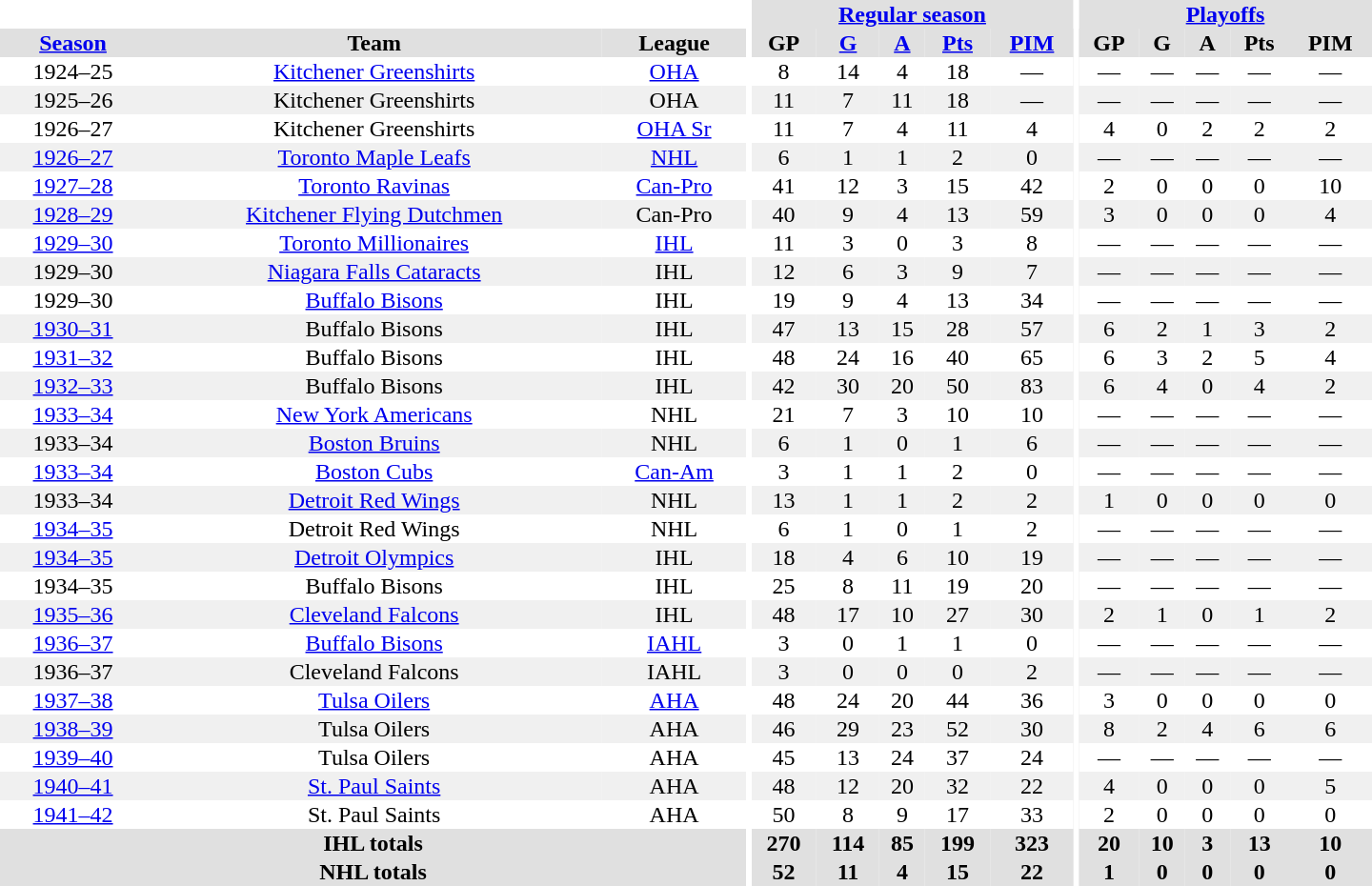<table border="0" cellpadding="1" cellspacing="0" style="text-align:center; width:60em">
<tr bgcolor="#e0e0e0">
<th colspan="3" bgcolor="#ffffff"></th>
<th rowspan="100" bgcolor="#ffffff"></th>
<th colspan="5"><a href='#'>Regular season</a></th>
<th rowspan="100" bgcolor="#ffffff"></th>
<th colspan="5"><a href='#'>Playoffs</a></th>
</tr>
<tr bgcolor="#e0e0e0">
<th><a href='#'>Season</a></th>
<th>Team</th>
<th>League</th>
<th>GP</th>
<th><a href='#'>G</a></th>
<th><a href='#'>A</a></th>
<th><a href='#'>Pts</a></th>
<th><a href='#'>PIM</a></th>
<th>GP</th>
<th>G</th>
<th>A</th>
<th>Pts</th>
<th>PIM</th>
</tr>
<tr>
<td>1924–25</td>
<td><a href='#'>Kitchener Greenshirts</a></td>
<td><a href='#'>OHA</a></td>
<td>8</td>
<td>14</td>
<td>4</td>
<td>18</td>
<td>—</td>
<td>—</td>
<td>—</td>
<td>—</td>
<td>—</td>
<td>—</td>
</tr>
<tr bgcolor="#f0f0f0">
<td>1925–26</td>
<td>Kitchener Greenshirts</td>
<td>OHA</td>
<td>11</td>
<td>7</td>
<td>11</td>
<td>18</td>
<td>—</td>
<td>—</td>
<td>—</td>
<td>—</td>
<td>—</td>
<td>—</td>
</tr>
<tr>
<td>1926–27</td>
<td>Kitchener Greenshirts</td>
<td><a href='#'>OHA Sr</a></td>
<td>11</td>
<td>7</td>
<td>4</td>
<td>11</td>
<td>4</td>
<td>4</td>
<td>0</td>
<td>2</td>
<td>2</td>
<td>2</td>
</tr>
<tr bgcolor="#f0f0f0">
<td><a href='#'>1926–27</a></td>
<td><a href='#'>Toronto Maple Leafs</a></td>
<td><a href='#'>NHL</a></td>
<td>6</td>
<td>1</td>
<td>1</td>
<td>2</td>
<td>0</td>
<td>—</td>
<td>—</td>
<td>—</td>
<td>—</td>
<td>—</td>
</tr>
<tr>
<td><a href='#'>1927–28</a></td>
<td><a href='#'>Toronto Ravinas</a></td>
<td><a href='#'>Can-Pro</a></td>
<td>41</td>
<td>12</td>
<td>3</td>
<td>15</td>
<td>42</td>
<td>2</td>
<td>0</td>
<td>0</td>
<td>0</td>
<td>10</td>
</tr>
<tr bgcolor="#f0f0f0">
<td><a href='#'>1928–29</a></td>
<td><a href='#'>Kitchener Flying Dutchmen</a></td>
<td>Can-Pro</td>
<td>40</td>
<td>9</td>
<td>4</td>
<td>13</td>
<td>59</td>
<td>3</td>
<td>0</td>
<td>0</td>
<td>0</td>
<td>4</td>
</tr>
<tr>
<td><a href='#'>1929–30</a></td>
<td><a href='#'>Toronto Millionaires</a></td>
<td><a href='#'>IHL</a></td>
<td>11</td>
<td>3</td>
<td>0</td>
<td>3</td>
<td>8</td>
<td>—</td>
<td>—</td>
<td>—</td>
<td>—</td>
<td>—</td>
</tr>
<tr bgcolor="#f0f0f0">
<td>1929–30</td>
<td><a href='#'>Niagara Falls Cataracts</a></td>
<td>IHL</td>
<td>12</td>
<td>6</td>
<td>3</td>
<td>9</td>
<td>7</td>
<td>—</td>
<td>—</td>
<td>—</td>
<td>—</td>
<td>—</td>
</tr>
<tr>
<td>1929–30</td>
<td><a href='#'>Buffalo Bisons</a></td>
<td>IHL</td>
<td>19</td>
<td>9</td>
<td>4</td>
<td>13</td>
<td>34</td>
<td>—</td>
<td>—</td>
<td>—</td>
<td>—</td>
<td>—</td>
</tr>
<tr bgcolor="#f0f0f0">
<td><a href='#'>1930–31</a></td>
<td>Buffalo Bisons</td>
<td>IHL</td>
<td>47</td>
<td>13</td>
<td>15</td>
<td>28</td>
<td>57</td>
<td>6</td>
<td>2</td>
<td>1</td>
<td>3</td>
<td>2</td>
</tr>
<tr>
<td><a href='#'>1931–32</a></td>
<td>Buffalo Bisons</td>
<td>IHL</td>
<td>48</td>
<td>24</td>
<td>16</td>
<td>40</td>
<td>65</td>
<td>6</td>
<td>3</td>
<td>2</td>
<td>5</td>
<td>4</td>
</tr>
<tr bgcolor="#f0f0f0">
<td><a href='#'>1932–33</a></td>
<td>Buffalo Bisons</td>
<td>IHL</td>
<td>42</td>
<td>30</td>
<td>20</td>
<td>50</td>
<td>83</td>
<td>6</td>
<td>4</td>
<td>0</td>
<td>4</td>
<td>2</td>
</tr>
<tr>
<td><a href='#'>1933–34</a></td>
<td><a href='#'>New York Americans</a></td>
<td>NHL</td>
<td>21</td>
<td>7</td>
<td>3</td>
<td>10</td>
<td>10</td>
<td>—</td>
<td>—</td>
<td>—</td>
<td>—</td>
<td>—</td>
</tr>
<tr bgcolor="#f0f0f0">
<td>1933–34</td>
<td><a href='#'>Boston Bruins</a></td>
<td>NHL</td>
<td>6</td>
<td>1</td>
<td>0</td>
<td>1</td>
<td>6</td>
<td>—</td>
<td>—</td>
<td>—</td>
<td>—</td>
<td>—</td>
</tr>
<tr>
<td><a href='#'>1933–34</a></td>
<td><a href='#'>Boston Cubs</a></td>
<td><a href='#'>Can-Am</a></td>
<td>3</td>
<td>1</td>
<td>1</td>
<td>2</td>
<td>0</td>
<td>—</td>
<td>—</td>
<td>—</td>
<td>—</td>
<td>—</td>
</tr>
<tr bgcolor="#f0f0f0">
<td>1933–34</td>
<td><a href='#'>Detroit Red Wings</a></td>
<td>NHL</td>
<td>13</td>
<td>1</td>
<td>1</td>
<td>2</td>
<td>2</td>
<td>1</td>
<td>0</td>
<td>0</td>
<td>0</td>
<td>0</td>
</tr>
<tr>
<td><a href='#'>1934–35</a></td>
<td>Detroit Red Wings</td>
<td>NHL</td>
<td>6</td>
<td>1</td>
<td>0</td>
<td>1</td>
<td>2</td>
<td>—</td>
<td>—</td>
<td>—</td>
<td>—</td>
<td>—</td>
</tr>
<tr bgcolor="#f0f0f0">
<td><a href='#'>1934–35</a></td>
<td><a href='#'>Detroit Olympics</a></td>
<td>IHL</td>
<td>18</td>
<td>4</td>
<td>6</td>
<td>10</td>
<td>19</td>
<td>—</td>
<td>—</td>
<td>—</td>
<td>—</td>
<td>—</td>
</tr>
<tr>
<td>1934–35</td>
<td>Buffalo Bisons</td>
<td>IHL</td>
<td>25</td>
<td>8</td>
<td>11</td>
<td>19</td>
<td>20</td>
<td>—</td>
<td>—</td>
<td>—</td>
<td>—</td>
<td>—</td>
</tr>
<tr bgcolor="#f0f0f0">
<td><a href='#'>1935–36</a></td>
<td><a href='#'>Cleveland Falcons</a></td>
<td>IHL</td>
<td>48</td>
<td>17</td>
<td>10</td>
<td>27</td>
<td>30</td>
<td>2</td>
<td>1</td>
<td>0</td>
<td>1</td>
<td>2</td>
</tr>
<tr>
<td><a href='#'>1936–37</a></td>
<td><a href='#'>Buffalo Bisons</a></td>
<td><a href='#'>IAHL</a></td>
<td>3</td>
<td>0</td>
<td>1</td>
<td>1</td>
<td>0</td>
<td>—</td>
<td>—</td>
<td>—</td>
<td>—</td>
<td>—</td>
</tr>
<tr bgcolor="#f0f0f0">
<td>1936–37</td>
<td>Cleveland Falcons</td>
<td>IAHL</td>
<td>3</td>
<td>0</td>
<td>0</td>
<td>0</td>
<td>2</td>
<td>—</td>
<td>—</td>
<td>—</td>
<td>—</td>
<td>—</td>
</tr>
<tr>
<td><a href='#'>1937–38</a></td>
<td><a href='#'>Tulsa Oilers</a></td>
<td><a href='#'>AHA</a></td>
<td>48</td>
<td>24</td>
<td>20</td>
<td>44</td>
<td>36</td>
<td>3</td>
<td>0</td>
<td>0</td>
<td>0</td>
<td>0</td>
</tr>
<tr bgcolor="#f0f0f0">
<td><a href='#'>1938–39</a></td>
<td>Tulsa Oilers</td>
<td>AHA</td>
<td>46</td>
<td>29</td>
<td>23</td>
<td>52</td>
<td>30</td>
<td>8</td>
<td>2</td>
<td>4</td>
<td>6</td>
<td>6</td>
</tr>
<tr>
<td><a href='#'>1939–40</a></td>
<td>Tulsa Oilers</td>
<td>AHA</td>
<td>45</td>
<td>13</td>
<td>24</td>
<td>37</td>
<td>24</td>
<td>—</td>
<td>—</td>
<td>—</td>
<td>—</td>
<td>—</td>
</tr>
<tr bgcolor="#f0f0f0">
<td><a href='#'>1940–41</a></td>
<td><a href='#'>St. Paul Saints</a></td>
<td>AHA</td>
<td>48</td>
<td>12</td>
<td>20</td>
<td>32</td>
<td>22</td>
<td>4</td>
<td>0</td>
<td>0</td>
<td>0</td>
<td>5</td>
</tr>
<tr>
<td><a href='#'>1941–42</a></td>
<td>St. Paul Saints</td>
<td>AHA</td>
<td>50</td>
<td>8</td>
<td>9</td>
<td>17</td>
<td>33</td>
<td>2</td>
<td>0</td>
<td>0</td>
<td>0</td>
<td>0</td>
</tr>
<tr bgcolor="#e0e0e0">
<th colspan="3">IHL totals</th>
<th>270</th>
<th>114</th>
<th>85</th>
<th>199</th>
<th>323</th>
<th>20</th>
<th>10</th>
<th>3</th>
<th>13</th>
<th>10</th>
</tr>
<tr bgcolor="#e0e0e0">
<th colspan="3">NHL totals</th>
<th>52</th>
<th>11</th>
<th>4</th>
<th>15</th>
<th>22</th>
<th>1</th>
<th>0</th>
<th>0</th>
<th>0</th>
<th>0</th>
</tr>
</table>
